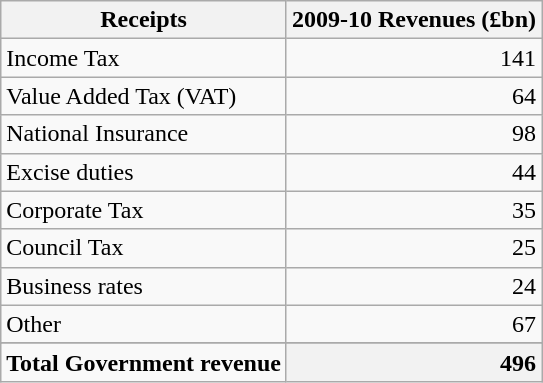<table class="wikitable sortable">
<tr>
<th>Receipts</th>
<th style="text-align: right">2009-10 Revenues (£bn)</th>
</tr>
<tr>
<td>Income Tax</td>
<td style="text-align: right">141</td>
</tr>
<tr>
<td>Value Added Tax (VAT)</td>
<td style="text-align: right">64</td>
</tr>
<tr>
<td>National Insurance</td>
<td style="text-align: right">98</td>
</tr>
<tr>
<td>Excise duties</td>
<td style="text-align: right">44</td>
</tr>
<tr>
<td>Corporate Tax</td>
<td style="text-align: right">35</td>
</tr>
<tr>
<td>Council Tax</td>
<td style="text-align: right">25</td>
</tr>
<tr>
<td>Business rates</td>
<td style="text-align: right">24</td>
</tr>
<tr>
<td>Other</td>
<td style="text-align: right">67</td>
</tr>
<tr>
</tr>
<tr class="sortbottom">
<td style="text-align: left"><strong>Total Government revenue</strong></td>
<th style="text-align: right">496</th>
</tr>
</table>
